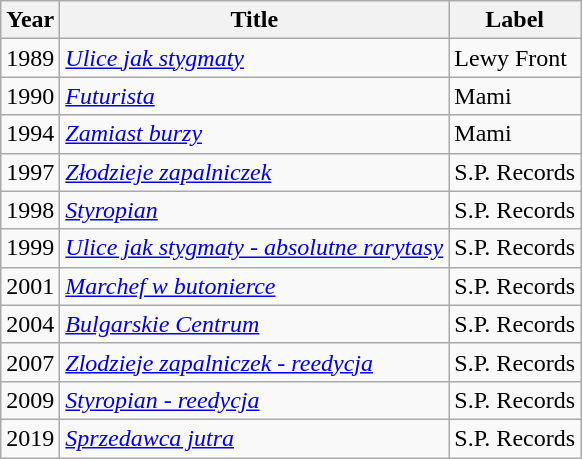<table class="wikitable" border="1">
<tr>
<th>Year</th>
<th>Title</th>
<th>Label</th>
</tr>
<tr>
<td>1989</td>
<td><em><a href='#'>Ulice jak stygmaty</a></em></td>
<td>Lewy Front</td>
</tr>
<tr>
<td>1990</td>
<td><em><a href='#'>Futurista</a></em></td>
<td>Mami</td>
</tr>
<tr>
<td>1994</td>
<td><em><a href='#'>Zamiast burzy</a></em></td>
<td>Mami</td>
</tr>
<tr>
<td>1997</td>
<td><em><a href='#'>Złodzieje zapalniczek</a></em></td>
<td>S.P. Records</td>
</tr>
<tr>
<td>1998</td>
<td><em><a href='#'>Styropian</a></em></td>
<td>S.P. Records</td>
</tr>
<tr>
<td>1999</td>
<td><em><a href='#'>Ulice jak stygmaty - absolutne rarytasy</a></em></td>
<td>S.P. Records</td>
</tr>
<tr>
<td>2001</td>
<td><em><a href='#'>Marchef w butonierce</a></em></td>
<td>S.P. Records</td>
</tr>
<tr>
<td>2004</td>
<td><em><a href='#'>Bulgarskie Centrum</a></em></td>
<td>S.P. Records</td>
</tr>
<tr>
<td>2007</td>
<td><em><a href='#'>Zlodzieje zapalniczek - reedycja</a></em></td>
<td>S.P. Records</td>
</tr>
<tr>
<td>2009</td>
<td><em><a href='#'>Styropian - reedycja</a></em></td>
<td>S.P. Records</td>
</tr>
<tr>
<td>2019</td>
<td><em><a href='#'>Sprzedawca jutra</a></em></td>
<td>S.P. Records</td>
</tr>
</table>
